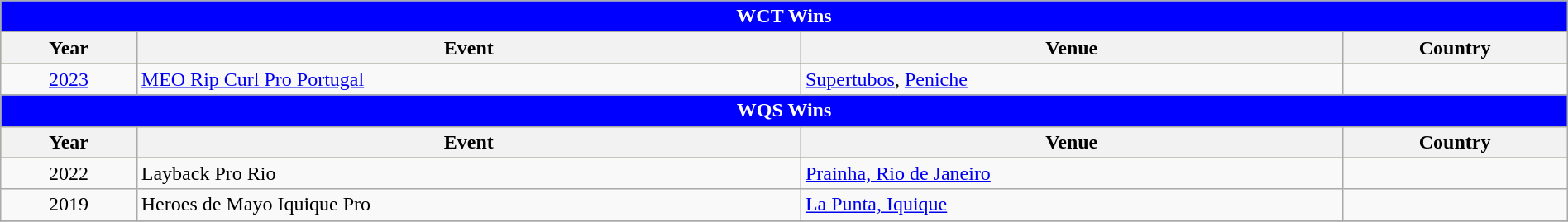<table class="wikitable" style="width:100%;">
<tr bgcolor=skyblue>
<td colspan=4; style="background: blue; color: white" align="center"><strong>WCT Wins</strong></td>
</tr>
<tr bgcolor=#bdb76b>
<th>Year</th>
<th>Event</th>
<th>Venue</th>
<th>Country</th>
</tr>
<tr>
<td style=text-align:center><a href='#'>2023</a></td>
<td><a href='#'>MEO Rip Curl Pro Portugal</a></td>
<td><a href='#'>Supertubos</a>, <a href='#'>Peniche</a></td>
<td></td>
</tr>
<tr>
<td colspan="4;" style="background: blue; color: white" align="center"><strong>WQS Wins</strong></td>
</tr>
<tr bgcolor="#bdb76b">
<th>Year</th>
<th>Event</th>
<th>Venue</th>
<th>Country</th>
</tr>
<tr>
<td style="text-align:center">2022</td>
<td>Layback Pro Rio</td>
<td><a href='#'>Prainha, Rio de Janeiro</a></td>
<td></td>
</tr>
<tr>
<td style="text-align:center">2019</td>
<td>Heroes de Mayo Iquique Pro</td>
<td><a href='#'>La Punta, Iquique</a></td>
<td></td>
</tr>
<tr>
</tr>
</table>
